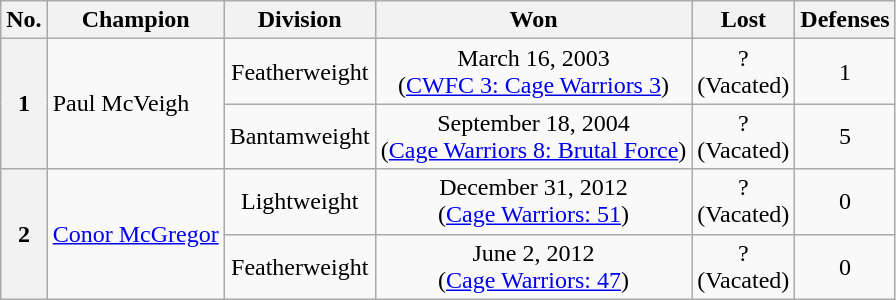<table class="wikitable">
<tr>
<th>No.</th>
<th>Champion</th>
<th>Division</th>
<th>Won</th>
<th>Lost</th>
<th>Defenses</th>
</tr>
<tr>
<th rowspan=2>1</th>
<td align=left rowspan=2> Paul McVeigh</td>
<td align=center rowspan=1>Featherweight</td>
<td align=center>March 16, 2003 <br> (<a href='#'>CWFC 3: Cage Warriors 3</a>)</td>
<td align=center>? <br> (Vacated)</td>
<td align=center>1</td>
</tr>
<tr>
<td align=center rowspan=1>Bantamweight</td>
<td align=center>September 18, 2004 <br> (<a href='#'>Cage Warriors 8: Brutal Force</a>)</td>
<td align=center>? <br> (Vacated)</td>
<td align=center>5</td>
</tr>
<tr>
<th rowspan=2>2</th>
<td align=left rowspan=2> <a href='#'>Conor McGregor</a></td>
<td align=center rowspan=1>Lightweight</td>
<td align=center>December 31, 2012 <br> (<a href='#'>Cage Warriors: 51</a>)</td>
<td align=center>? <br> (Vacated)</td>
<td align=center>0</td>
</tr>
<tr>
<td align=center rowspan=2>Featherweight</td>
<td align=center>June 2, 2012 <br> (<a href='#'>Cage Warriors: 47</a>)</td>
<td align=center>? <br> (Vacated)</td>
<td align=center>0</td>
</tr>
</table>
